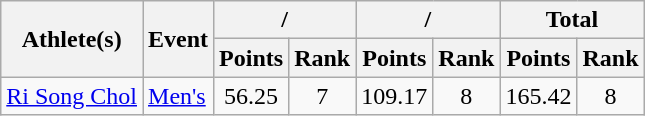<table class="wikitable">
<tr>
<th rowspan="2">Athlete(s)</th>
<th rowspan="2">Event</th>
<th colspan="2">/</th>
<th colspan="2">/</th>
<th colspan="2">Total</th>
</tr>
<tr>
<th>Points</th>
<th>Rank</th>
<th>Points</th>
<th>Rank</th>
<th>Points</th>
<th>Rank</th>
</tr>
<tr>
<td><a href='#'>Ri Song Chol</a></td>
<td><a href='#'>Men's</a></td>
<td style="text-align:center;">56.25</td>
<td style="text-align:center;">7</td>
<td style="text-align:center;">109.17</td>
<td style="text-align:center;">8</td>
<td style="text-align:center;">165.42</td>
<td style="text-align:center;">8</td>
</tr>
</table>
